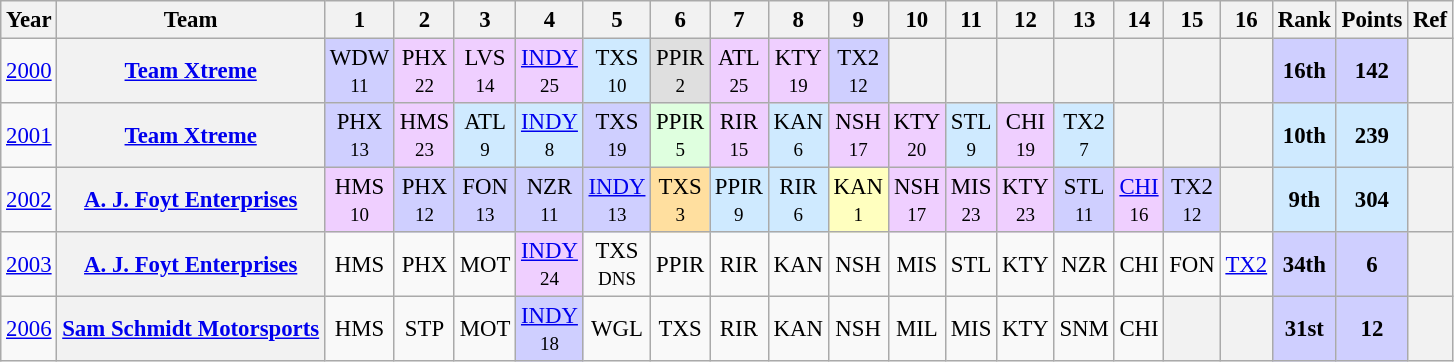<table class="wikitable" style="text-align:center; font-size:95%">
<tr>
<th>Year</th>
<th>Team</th>
<th>1</th>
<th>2</th>
<th>3</th>
<th>4</th>
<th>5</th>
<th>6</th>
<th>7</th>
<th>8</th>
<th>9</th>
<th>10</th>
<th>11</th>
<th>12</th>
<th>13</th>
<th>14</th>
<th>15</th>
<th>16</th>
<th>Rank</th>
<th>Points</th>
<th>Ref</th>
</tr>
<tr>
<td><a href='#'>2000</a></td>
<th><a href='#'>Team Xtreme</a></th>
<td style="background:#CFCFFF;">WDW<br><small>11</small></td>
<td style="background:#EFCFFF;">PHX<br><small>22</small></td>
<td style="background:#EFCFFF;">LVS<br><small>14</small></td>
<td style="background:#EFCFFF;"><a href='#'>INDY</a><br><small>25</small></td>
<td style="background:#CFEAFF;">TXS<br><small>10</small></td>
<td style="background:#DFDFDF;">PPIR<br><small>2</small></td>
<td style="background:#EFCFFF;">ATL<br><small>25</small></td>
<td style="background:#EFCFFF;">KTY<br><small>19</small></td>
<td style="background:#CFCFFF;">TX2<br><small>12</small></td>
<th></th>
<th></th>
<th></th>
<th></th>
<th></th>
<th></th>
<th></th>
<th style="background:#CFCFFF;"><strong>16th</strong></th>
<th style="background:#CFCFFF;"><strong>142</strong></th>
<th></th>
</tr>
<tr>
<td><a href='#'>2001</a></td>
<th><a href='#'>Team Xtreme</a></th>
<td style="background:#CFCFFF;">PHX<br><small>13</small></td>
<td style="background:#EFCFFF;">HMS<br><small>23</small></td>
<td style="background:#CFEAFF;">ATL<br><small>9</small></td>
<td style="background:#CFEAFF;"><a href='#'>INDY</a><br><small>8</small></td>
<td style="background:#CFCFFF;">TXS<br><small>19</small></td>
<td style="background:#DFFFDF;">PPIR<br><small>5</small></td>
<td style="background:#EFCFFF;">RIR<br><small>15</small></td>
<td style="background:#CFEAFF;">KAN<br><small>6</small></td>
<td style="background:#EFCFFF;">NSH<br><small>17</small></td>
<td style="background:#EFCFFF;">KTY<br><small>20</small></td>
<td style="background:#CFEAFF;">STL<br><small>9</small></td>
<td style="background:#EFCFFF;">CHI<br><small>19</small></td>
<td style="background:#CFEAFF;">TX2<br><small>7</small></td>
<th></th>
<th></th>
<th></th>
<th style="background:#CFEAFF;"><strong>10th</strong></th>
<th style="background:#CFEAFF;"><strong>239</strong></th>
<th></th>
</tr>
<tr>
<td><a href='#'>2002</a></td>
<th><a href='#'>A. J. Foyt Enterprises</a></th>
<td style="background:#EFCFFF;">HMS<br><small>10</small></td>
<td style="background:#CFCFFF;">PHX<br><small>12</small></td>
<td style="background:#CFCFFF;">FON<br><small>13</small></td>
<td style="background:#CFCFFF;">NZR<br><small>11</small></td>
<td style="background:#CFCFFF;"><a href='#'>INDY</a><br><small>13</small></td>
<td style="background:#FFDF9F;">TXS<br><small>3</small></td>
<td style="background:#CFEAFF;">PPIR<br><small>9</small></td>
<td style="background:#CFEAFF;">RIR<br><small>6</small></td>
<td style="background:#FFFFBF;">KAN<br><small>1</small></td>
<td style="background:#EFCFFF;">NSH<br><small>17</small></td>
<td style="background:#EFCFFF;">MIS<br><small>23</small></td>
<td style="background:#EFCFFF;">KTY<br><small>23</small></td>
<td style="background:#CFCFFF;">STL<br><small>11</small></td>
<td style="background:#EFCFFF;"><a href='#'>CHI</a><br><small>16</small></td>
<td style="background:#CFCFFF;">TX2<br><small>12</small></td>
<th></th>
<th style="background:#CFEAFF;"><strong>9th</strong></th>
<th style="background:#CFEAFF;"><strong>304</strong></th>
<th></th>
</tr>
<tr>
<td><a href='#'>2003</a></td>
<th><a href='#'>A. J. Foyt Enterprises</a></th>
<td>HMS<br><small></small></td>
<td>PHX<br><small></small></td>
<td>MOT<br><small></small></td>
<td style="background:#EFCFFF;"><a href='#'>INDY</a><br><small>24</small></td>
<td>TXS<br><small>DNS</small></td>
<td>PPIR<br><small></small></td>
<td>RIR<br><small></small></td>
<td>KAN<br><small></small></td>
<td>NSH<br><small></small></td>
<td>MIS<br><small></small></td>
<td>STL<br><small></small></td>
<td>KTY<br><small></small></td>
<td>NZR<br><small></small></td>
<td>CHI<br><small></small></td>
<td>FON<br><small></small></td>
<td><a href='#'>TX2</a><br><small></small></td>
<th style="background:#CFCFFF;"><strong>34th</strong></th>
<th style="background:#CFCFFF;"><strong>6</strong></th>
<th></th>
</tr>
<tr>
<td><a href='#'>2006</a></td>
<th><a href='#'>Sam Schmidt Motorsports</a></th>
<td>HMS<br><small></small></td>
<td>STP<br><small></small></td>
<td>MOT<br><small></small></td>
<td style="background:#CFCFFF;"><a href='#'>INDY</a><br><small>18</small></td>
<td>WGL<br><small></small></td>
<td>TXS<br><small></small></td>
<td>RIR<br><small></small></td>
<td>KAN<br><small></small></td>
<td>NSH<br><small></small></td>
<td>MIL<br><small></small></td>
<td>MIS<br><small></small></td>
<td>KTY<br><small></small></td>
<td>SNM<br><small></small></td>
<td>CHI<br><small></small></td>
<th></th>
<th></th>
<th style="background:#CFCFFF;"><strong>31st</strong></th>
<th style="background:#CFCFFF;"><strong>12</strong></th>
<th></th>
</tr>
</table>
